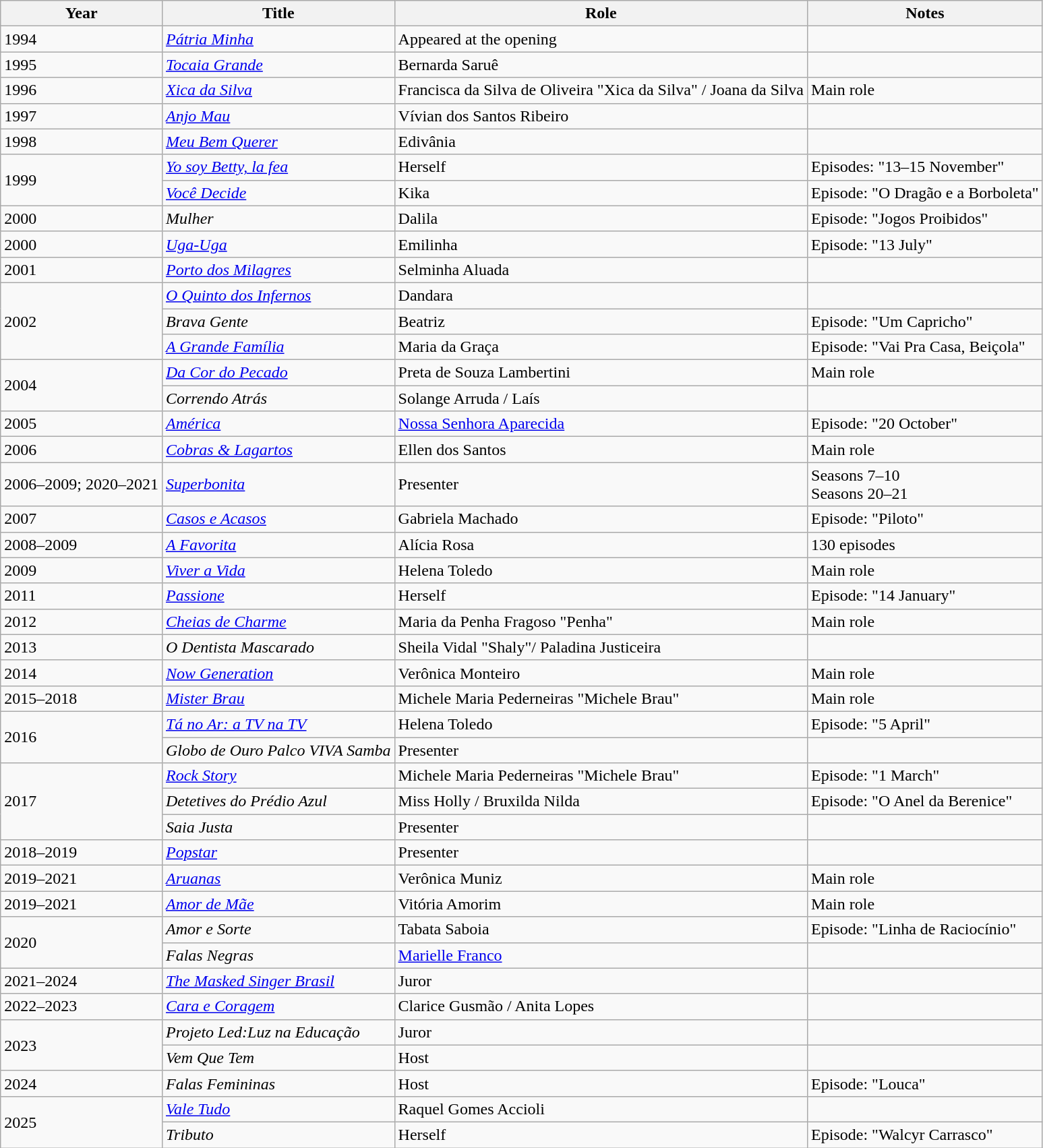<table class="wikitable">
<tr>
<th>Year</th>
<th>Title</th>
<th>Role</th>
<th>Notes</th>
</tr>
<tr>
<td>1994</td>
<td><em><a href='#'>Pátria Minha</a></em></td>
<td>Appeared at the opening</td>
<td></td>
</tr>
<tr>
<td>1995</td>
<td><em><a href='#'>Tocaia Grande</a></em></td>
<td>Bernarda Saruê</td>
<td></td>
</tr>
<tr>
<td>1996</td>
<td><em><a href='#'>Xica da Silva</a></em></td>
<td>Francisca da Silva de Oliveira "Xica da Silva" / Joana da Silva</td>
<td>Main role</td>
</tr>
<tr>
<td>1997</td>
<td><em><a href='#'>Anjo Mau</a></em></td>
<td>Vívian dos Santos Ribeiro</td>
<td></td>
</tr>
<tr>
<td>1998</td>
<td><em><a href='#'>Meu Bem Querer</a></em></td>
<td>Edivânia</td>
<td></td>
</tr>
<tr>
<td rowspan=2>1999</td>
<td><em><a href='#'>Yo soy Betty, la fea</a></em></td>
<td>Herself</td>
<td>Episodes: "13–15 November"</td>
</tr>
<tr>
<td><em><a href='#'>Você Decide</a></em></td>
<td>Kika</td>
<td>Episode: "O Dragão e a Borboleta"</td>
</tr>
<tr>
<td>2000</td>
<td><em>Mulher</em></td>
<td>Dalila</td>
<td>Episode: "Jogos Proibidos"</td>
</tr>
<tr>
<td>2000</td>
<td><em><a href='#'>Uga-Uga</a></em></td>
<td>Emilinha</td>
<td>Episode: "13 July"</td>
</tr>
<tr>
<td>2001</td>
<td><em><a href='#'>Porto dos Milagres</a></em></td>
<td>Selminha Aluada</td>
<td></td>
</tr>
<tr>
<td rowspan=3>2002</td>
<td><em><a href='#'>O Quinto dos Infernos</a></em></td>
<td>Dandara</td>
<td></td>
</tr>
<tr>
<td><em>Brava Gente</em></td>
<td>Beatriz</td>
<td>Episode: "Um Capricho"</td>
</tr>
<tr>
<td><em><a href='#'>A Grande Família</a></em></td>
<td>Maria da Graça</td>
<td>Episode: "Vai Pra Casa, Beiçola"</td>
</tr>
<tr>
<td rowspan=2>2004</td>
<td><em><a href='#'>Da Cor do Pecado</a></em></td>
<td>Preta de Souza Lambertini</td>
<td>Main role</td>
</tr>
<tr>
<td><em>Correndo Atrás</em></td>
<td>Solange Arruda / Laís</td>
<td></td>
</tr>
<tr>
<td>2005</td>
<td><em><a href='#'>América</a></em></td>
<td><a href='#'>Nossa Senhora Aparecida</a></td>
<td>Episode: "20 October"</td>
</tr>
<tr>
<td>2006</td>
<td><em><a href='#'>Cobras & Lagartos</a></em></td>
<td>Ellen dos Santos</td>
<td>Main role</td>
</tr>
<tr>
<td>2006–2009; 2020–2021</td>
<td><em><a href='#'>Superbonita</a></em></td>
<td>Presenter</td>
<td>Seasons 7–10<br>Seasons 20–21</td>
</tr>
<tr>
<td>2007</td>
<td><em><a href='#'>Casos e Acasos</a></em></td>
<td>Gabriela Machado</td>
<td>Episode: "Piloto"</td>
</tr>
<tr>
<td>2008–2009</td>
<td><em><a href='#'>A Favorita</a></em></td>
<td>Alícia Rosa</td>
<td>130 episodes</td>
</tr>
<tr>
<td>2009</td>
<td><em><a href='#'>Viver a Vida</a></em></td>
<td>Helena Toledo</td>
<td>Main role</td>
</tr>
<tr>
<td>2011</td>
<td><em><a href='#'>Passione</a></em></td>
<td>Herself</td>
<td>Episode: "14 January"</td>
</tr>
<tr>
<td>2012</td>
<td><em><a href='#'>Cheias de Charme</a></em></td>
<td>Maria da Penha Fragoso "Penha"</td>
<td>Main role</td>
</tr>
<tr>
<td>2013</td>
<td><em>O Dentista Mascarado</em></td>
<td>Sheila Vidal "Shaly"/ Paladina Justiceira</td>
<td></td>
</tr>
<tr>
<td>2014</td>
<td><em><a href='#'>Now Generation</a></em></td>
<td>Verônica Monteiro</td>
<td>Main role</td>
</tr>
<tr>
<td>2015–2018</td>
<td><em><a href='#'>Mister Brau</a></em></td>
<td>Michele Maria Pederneiras "Michele Brau"</td>
<td>Main role</td>
</tr>
<tr>
<td rowspan="2">2016</td>
<td><em><a href='#'>Tá no Ar: a TV na TV</a></em></td>
<td>Helena Toledo</td>
<td>Episode: "5 April"</td>
</tr>
<tr>
<td><em>Globo de Ouro Palco VIVA Samba</em></td>
<td>Presenter</td>
<td></td>
</tr>
<tr>
<td rowspan="3">2017</td>
<td><em><a href='#'>Rock Story</a></em></td>
<td>Michele Maria Pederneiras "Michele Brau"</td>
<td>Episode: "1 March"</td>
</tr>
<tr>
<td><em>Detetives do Prédio Azul</em></td>
<td>Miss Holly / Bruxilda Nilda</td>
<td>Episode: "O Anel da Berenice"</td>
</tr>
<tr>
<td><em>Saia Justa</em></td>
<td>Presenter</td>
<td></td>
</tr>
<tr>
<td>2018–2019</td>
<td><em><a href='#'>Popstar</a></em></td>
<td>Presenter</td>
<td></td>
</tr>
<tr>
<td>2019–2021</td>
<td><em><a href='#'>Aruanas</a></em></td>
<td>Verônica Muniz</td>
<td>Main role</td>
</tr>
<tr>
<td>2019–2021</td>
<td><em><a href='#'>Amor de Mãe</a></em></td>
<td>Vitória Amorim</td>
<td>Main role</td>
</tr>
<tr>
<td rowspan="2">2020</td>
<td><em>Amor e Sorte</em></td>
<td>Tabata Saboia</td>
<td>Episode: "Linha de Raciocínio"</td>
</tr>
<tr>
<td><em>Falas Negras</em></td>
<td><a href='#'>Marielle Franco</a></td>
<td></td>
</tr>
<tr>
<td>2021–2024</td>
<td><em><a href='#'>The Masked Singer Brasil</a></em></td>
<td>Juror</td>
<td></td>
</tr>
<tr>
<td>2022–2023</td>
<td><em><a href='#'>Cara e Coragem</a></em></td>
<td>Clarice Gusmão / Anita Lopes</td>
<td></td>
</tr>
<tr>
<td rowspan="2">2023</td>
<td><em>Projeto Led:Luz na Educação</em></td>
<td>Juror</td>
<td></td>
</tr>
<tr>
<td><em>Vem Que Tem</em></td>
<td>Host</td>
<td></td>
</tr>
<tr>
<td>2024</td>
<td><em>Falas Femininas</em></td>
<td>Host</td>
<td>Episode: "Louca"</td>
</tr>
<tr>
<td rowspan="2">2025</td>
<td><em><a href='#'>Vale Tudo</a></em></td>
<td>Raquel Gomes Accioli</td>
<td></td>
</tr>
<tr>
<td><em>Tributo</em></td>
<td>Herself</td>
<td>Episode: "Walcyr Carrasco"</td>
</tr>
</table>
